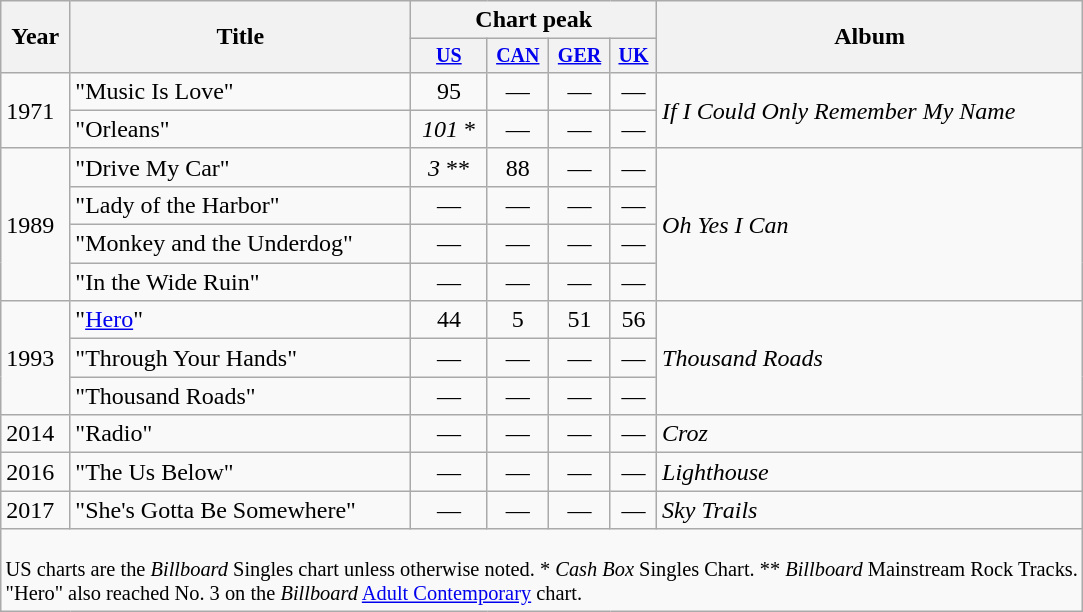<table class="wikitable">
<tr>
<th rowspan="2">Year</th>
<th rowspan="2">Title</th>
<th colspan="4">Chart peak</th>
<th rowspan="2">Album</th>
</tr>
<tr style="font-size:smaller;">
<th scope="col"><a href='#'>US</a><br></th>
<th scope="col"><a href='#'>CAN</a><br></th>
<th scope="col"><a href='#'>GER</a><br></th>
<th scope="col"><a href='#'>UK</a><br></th>
</tr>
<tr>
<td rowspan="2">1971</td>
<td>"Music Is Love"</td>
<td style="text-align:center;">95</td>
<td style="text-align:center;">—</td>
<td style="text-align:center;">—</td>
<td style="text-align:center;">—</td>
<td rowspan="2"><em>If I Could Only Remember My Name</em></td>
</tr>
<tr>
<td>"Orleans"</td>
<td style="text-align:center;"><em>101</em> *</td>
<td style="text-align:center;">—</td>
<td style="text-align:center;">—</td>
<td style="text-align:center;">—</td>
</tr>
<tr>
<td rowspan="4">1989</td>
<td>"Drive My Car"</td>
<td style="text-align:center;"><em>3</em> **</td>
<td style="text-align:center;">88</td>
<td style="text-align:center;">—</td>
<td style="text-align:center;">—</td>
<td rowspan="4"><em>Oh Yes I Can</em></td>
</tr>
<tr>
<td>"Lady of the Harbor"</td>
<td style="text-align:center;">—</td>
<td style="text-align:center;">—</td>
<td style="text-align:center;">—</td>
<td style="text-align:center;">—</td>
</tr>
<tr>
<td>"Monkey and the Underdog"</td>
<td style="text-align:center;">—</td>
<td style="text-align:center;">—</td>
<td style="text-align:center;">—</td>
<td style="text-align:center;">—</td>
</tr>
<tr>
<td>"In the Wide Ruin"</td>
<td style="text-align:center;">—</td>
<td style="text-align:center;">—</td>
<td style="text-align:center;">—</td>
<td style="text-align:center;">—</td>
</tr>
<tr>
<td rowspan="3">1993</td>
<td>"<a href='#'>Hero</a>"</td>
<td style="text-align:center;">44</td>
<td style="text-align:center;">5</td>
<td style="text-align:center;">51</td>
<td style="text-align:center;">56</td>
<td rowspan="3"><em>Thousand Roads</em></td>
</tr>
<tr>
<td>"Through Your Hands"</td>
<td style="text-align:center;">—</td>
<td style="text-align:center;">—</td>
<td style="text-align:center;">—</td>
<td style="text-align:center;">—</td>
</tr>
<tr>
<td>"Thousand Roads"</td>
<td style="text-align:center;">—</td>
<td style="text-align:center;">—</td>
<td style="text-align:center;">—</td>
<td style="text-align:center;">—</td>
</tr>
<tr>
<td>2014</td>
<td>"Radio"</td>
<td style="text-align:center;">—</td>
<td style="text-align:center;">—</td>
<td style="text-align:center;">—</td>
<td style="text-align:center;">—</td>
<td><em>Croz</em></td>
</tr>
<tr>
<td>2016</td>
<td>"The Us Below"</td>
<td style="text-align:center;">—</td>
<td style="text-align:center;">—</td>
<td style="text-align:center;">—</td>
<td style="text-align:center;">—</td>
<td><em>Lighthouse</em></td>
</tr>
<tr>
<td>2017</td>
<td>"She's Gotta Be Somewhere"</td>
<td style="text-align:center;">—</td>
<td style="text-align:center;">—</td>
<td style="text-align:center;">—</td>
<td style="text-align:center;">—</td>
<td><em>Sky Trails</em></td>
</tr>
<tr>
<td colspan="7" style="font-size:85%"><br>US charts are the <em>Billboard</em> Singles chart unless otherwise noted. * <em>Cash Box</em> Singles Chart. ** <em>Billboard</em> Mainstream Rock Tracks.<br>
"Hero" also reached No. 3 on the <em>Billboard</em> <a href='#'>Adult Contemporary</a> chart.</td>
</tr>
</table>
